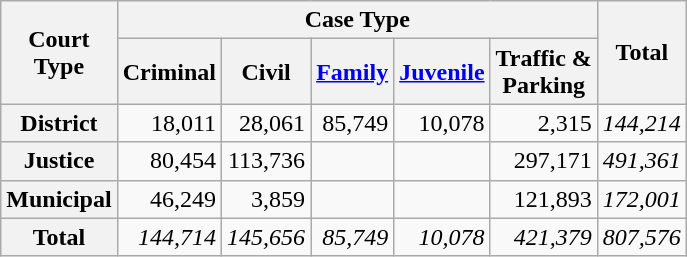<table class="wikitable" style="text-align: right;">
<tr>
<th rowspan=2>Court<br>Type</th>
<th colspan=5>Case Type</th>
<th rowspan=2>Total</th>
</tr>
<tr>
<th>Criminal<br></th>
<th>Civil</th>
<th><a href='#'>Family</a></th>
<th><a href='#'>Juvenile</a></th>
<th>Traffic &<br>Parking</th>
</tr>
<tr>
<th>District</th>
<td>18,011</td>
<td>28,061</td>
<td>85,749</td>
<td>10,078</td>
<td>2,315</td>
<td><em>144,214</em></td>
</tr>
<tr>
<th>Justice</th>
<td>80,454</td>
<td>113,736</td>
<td></td>
<td></td>
<td>297,171</td>
<td><em>491,361</em></td>
</tr>
<tr>
<th>Municipal</th>
<td>46,249</td>
<td>3,859</td>
<td></td>
<td></td>
<td>121,893</td>
<td><em>172,001</em></td>
</tr>
<tr>
<th>Total</th>
<td><em>144,714</em></td>
<td><em>145,656</em></td>
<td><em>85,749</em></td>
<td><em>10,078</em></td>
<td><em>421,379</em></td>
<td><em>807,576</em></td>
</tr>
</table>
